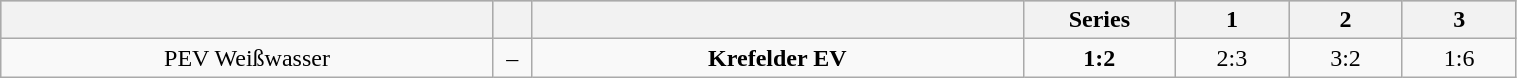<table class="wikitable" width="80%">
<tr style="background-color:#c0c0c0;">
<th style="width:32.5%;"></th>
<th style="width:2.5%;"></th>
<th style="width:32.5%;"></th>
<th style="width:10%;">Series</th>
<th style="width:7.5%;">1</th>
<th style="width:7.5%;">2</th>
<th style="width:7.5%;">3</th>
</tr>
<tr align="center">
<td>PEV Weißwasser</td>
<td>–</td>
<td><strong>Krefelder EV</strong></td>
<td><strong>1:2</strong></td>
<td>2:3</td>
<td>3:2</td>
<td>1:6</td>
</tr>
</table>
